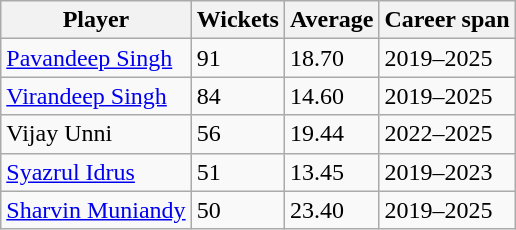<table class="wikitable">
<tr>
<th>Player</th>
<th>Wickets</th>
<th>Average</th>
<th>Career span</th>
</tr>
<tr>
<td><a href='#'>Pavandeep Singh</a></td>
<td>91</td>
<td>18.70</td>
<td>2019–2025</td>
</tr>
<tr>
<td><a href='#'>Virandeep Singh</a></td>
<td>84</td>
<td>14.60</td>
<td>2019–2025</td>
</tr>
<tr>
<td>Vijay Unni</td>
<td>56</td>
<td>19.44</td>
<td>2022–2025</td>
</tr>
<tr>
<td><a href='#'>Syazrul Idrus</a></td>
<td>51</td>
<td>13.45</td>
<td>2019–2023</td>
</tr>
<tr>
<td><a href='#'>Sharvin Muniandy</a></td>
<td>50</td>
<td>23.40</td>
<td>2019–2025</td>
</tr>
</table>
